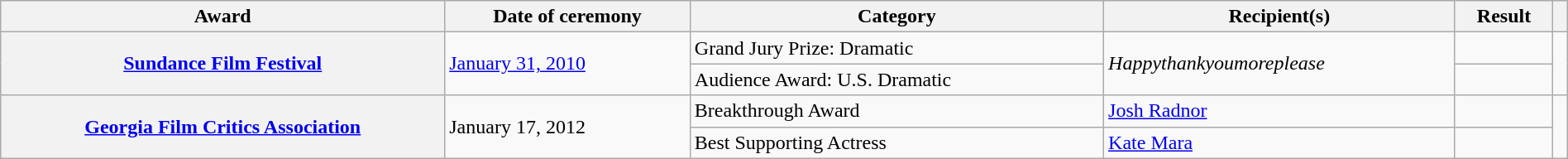<table class="wikitable plainrowheaders sortable" style="width:100%;">
<tr>
<th scope="col">Award</th>
<th scope="col">Date of ceremony</th>
<th scope="col">Category</th>
<th scope="col">Recipient(s)</th>
<th scope="col">Result</th>
<th scope="col" class="unsortable"></th>
</tr>
<tr>
<th rowspan="2" scope="row"><a href='#'>Sundance Film Festival</a></th>
<td rowspan="2"><a href='#'>January 31, 2010</a></td>
<td>Grand Jury Prize: Dramatic</td>
<td rowspan="2"><em>Happythankyoumoreplease</em></td>
<td></td>
<td rowspan="2"></td>
</tr>
<tr>
<td>Audience Award: U.S. Dramatic</td>
<td></td>
</tr>
<tr>
<th rowspan="2" scope="row"><a href='#'>Georgia Film Critics Association</a></th>
<td rowspan="2">January 17, 2012</td>
<td>Breakthrough Award</td>
<td><a href='#'>Josh Radnor</a></td>
<td></td>
<td rowspan="2"></td>
</tr>
<tr>
<td>Best Supporting Actress</td>
<td><a href='#'>Kate Mara</a></td>
<td></td>
</tr>
</table>
